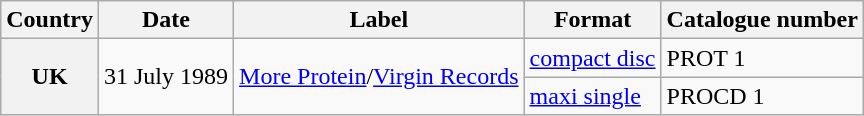<table class="wikitable plainrowheaders">
<tr>
<th scope="col">Country</th>
<th scope="col">Date</th>
<th scope="col">Label</th>
<th scope="col">Format</th>
<th scope="col">Catalogue number</th>
</tr>
<tr>
<th scope="row" rowspan="2">UK</th>
<td rowspan="2">31 July 1989</td>
<td rowspan="2"><a href='#'>More Protein</a>/<a href='#'>Virgin Records</a></td>
<td><a href='#'>compact disc</a></td>
<td>PROT 1</td>
</tr>
<tr>
<td><a href='#'>maxi single</a></td>
<td>PROCD 1</td>
</tr>
</table>
